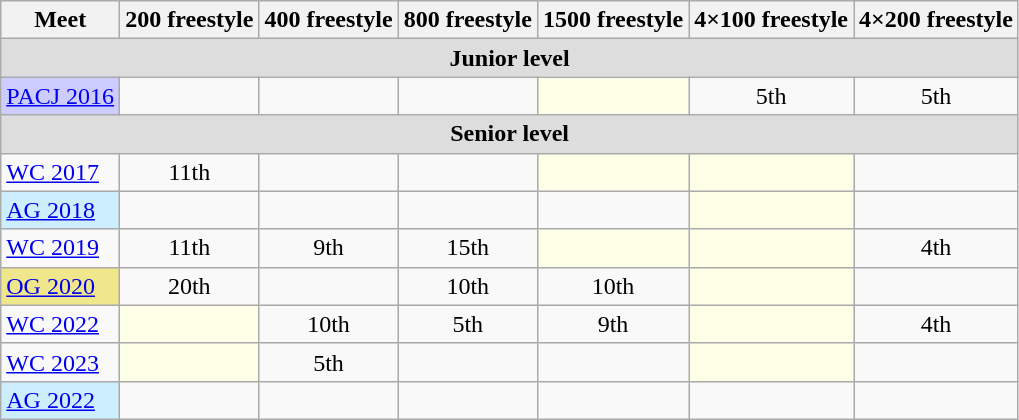<table class="sortable wikitable">
<tr>
<th>Meet</th>
<th class="unsortable">200 freestyle</th>
<th class="unsortable">400 freestyle</th>
<th class="unsortable">800 freestyle</th>
<th class="unsortable">1500 freestyle</th>
<th class="unsortable">4×100 freestyle</th>
<th class="unsortable">4×200 freestyle</th>
</tr>
<tr bgcolor="#DDDDDD">
<td colspan="7" align="center"><strong>Junior level</strong></td>
</tr>
<tr>
<td style="background:#ccccff"><a href='#'>PACJ 2016</a></td>
<td align="center"></td>
<td align="center"></td>
<td align="center"></td>
<td style="background:#fdffe7"></td>
<td align="center">5th</td>
<td align="center">5th</td>
</tr>
<tr bgcolor="#DDDDDD">
<td colspan="7" align="center"><strong>Senior level</strong></td>
</tr>
<tr>
<td><a href='#'>WC 2017</a></td>
<td align="center">11th</td>
<td align="center"></td>
<td align="center"></td>
<td style="background:#fdffe7"></td>
<td style="background:#fdffe7"></td>
<td align="center"></td>
</tr>
<tr>
<td style="background:#cceeff"><a href='#'>AG 2018</a></td>
<td align="center"></td>
<td align="center"></td>
<td align="center"></td>
<td align="center"></td>
<td style="background:#fdffe7"></td>
<td align="center"></td>
</tr>
<tr>
<td><a href='#'>WC 2019</a></td>
<td align="center">11th</td>
<td align="center">9th</td>
<td align="center">15th</td>
<td style="background:#fdffe7"></td>
<td style="background:#fdffe7"></td>
<td align="center">4th</td>
</tr>
<tr>
<td style="background:#f0e68c"><a href='#'>OG 2020</a></td>
<td align="center">20th</td>
<td align="center"></td>
<td align="center">10th</td>
<td align="center">10th</td>
<td style="background:#fdffe7"></td>
<td align="center"></td>
</tr>
<tr>
<td><a href='#'>WC 2022</a></td>
<td style="background:#fdffe7"></td>
<td align="center">10th</td>
<td align="center">5th</td>
<td align="center">9th</td>
<td style="background:#fdffe7"></td>
<td align="center">4th</td>
</tr>
<tr>
<td><a href='#'>WC 2023</a></td>
<td style="background:#fdffe7"></td>
<td align="center">5th</td>
<td align="center"></td>
<td align="center"></td>
<td style="background:#fdffe7"></td>
<td align="center"></td>
</tr>
<tr>
<td style="background:#cceeff"><a href='#'>AG 2022</a></td>
<td align="center"></td>
<td align="center"></td>
<td align="center"></td>
<td align="center"></td>
<td align="center"></td>
<td align="center"></td>
</tr>
</table>
